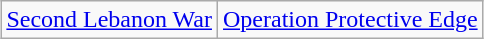<table class="wikitable" style="margin:1em auto; text-align:center;">
<tr>
<td><a href='#'>Second Lebanon War</a></td>
<td><a href='#'>Operation Protective Edge</a></td>
</tr>
</table>
